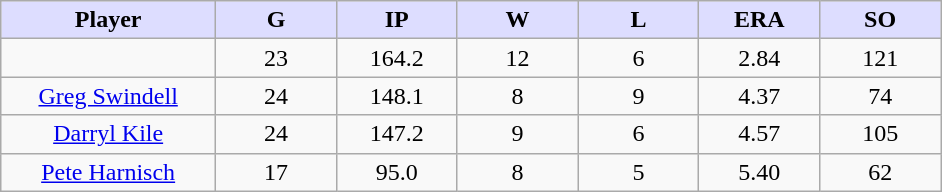<table class="wikitable sortable">
<tr>
<th style="background:#ddf; width:16%;">Player</th>
<th style="background:#ddf; width:9%;">G</th>
<th style="background:#ddf; width:9%;">IP</th>
<th style="background:#ddf; width:9%;">W</th>
<th style="background:#ddf; width:9%;">L</th>
<th style="background:#ddf; width:9%;">ERA</th>
<th style="background:#ddf; width:9%;">SO</th>
</tr>
<tr style="text-align:center;">
<td></td>
<td>23</td>
<td>164.2</td>
<td>12</td>
<td>6</td>
<td>2.84</td>
<td>121</td>
</tr>
<tr align=center>
<td><a href='#'>Greg Swindell</a></td>
<td>24</td>
<td>148.1</td>
<td>8</td>
<td>9</td>
<td>4.37</td>
<td>74</td>
</tr>
<tr align=center>
<td><a href='#'>Darryl Kile</a></td>
<td>24</td>
<td>147.2</td>
<td>9</td>
<td>6</td>
<td>4.57</td>
<td>105</td>
</tr>
<tr align=center>
<td><a href='#'>Pete Harnisch</a></td>
<td>17</td>
<td>95.0</td>
<td>8</td>
<td>5</td>
<td>5.40</td>
<td>62</td>
</tr>
</table>
